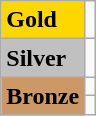<table class="wikitable">
<tr>
<td bgcolor="gold"><strong>Gold</strong></td>
<td></td>
</tr>
<tr>
<td bgcolor="silver"><strong>Silver</strong></td>
<td></td>
</tr>
<tr>
<td rowspan="2" bgcolor="#cc9966"><strong>Bronze</strong></td>
<td></td>
</tr>
<tr>
<td></td>
</tr>
</table>
